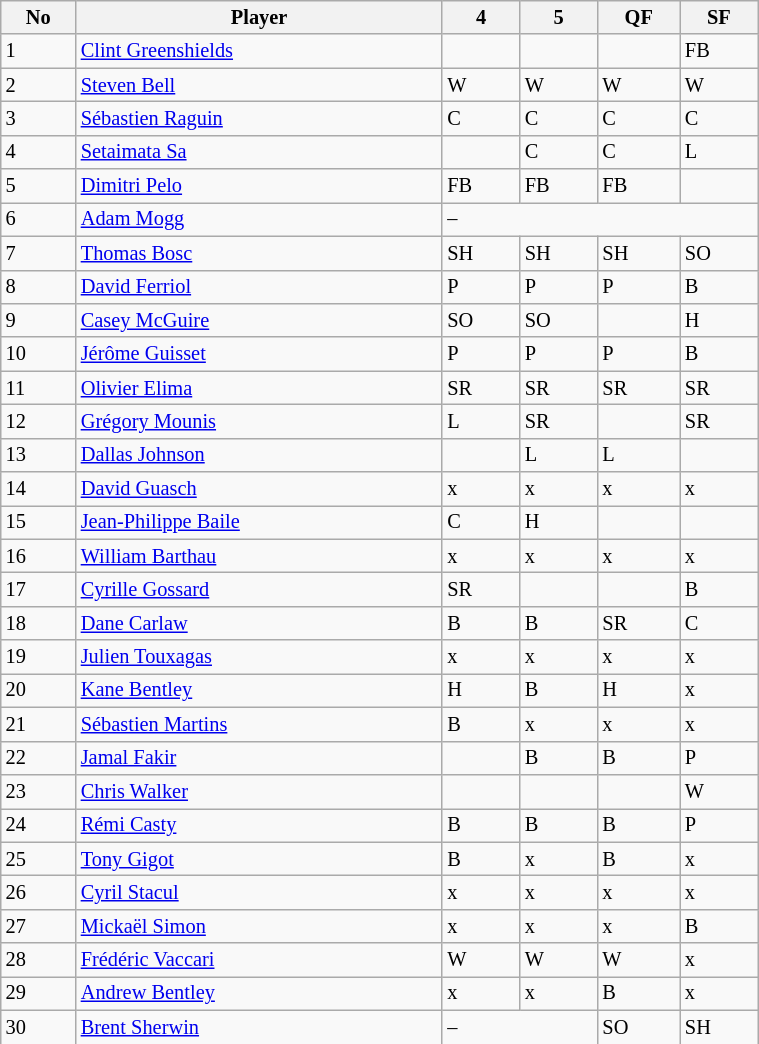<table class="wikitable"  style="font-size:85%; width:40%;">
<tr>
<th>No</th>
<th>Player</th>
<th>4</th>
<th>5</th>
<th>QF</th>
<th>SF</th>
</tr>
<tr>
<td>1</td>
<td><a href='#'>Clint Greenshields</a></td>
<td></td>
<td></td>
<td></td>
<td>FB</td>
</tr>
<tr>
<td>2</td>
<td><a href='#'>Steven Bell</a></td>
<td>W</td>
<td>W</td>
<td>W</td>
<td>W</td>
</tr>
<tr>
<td>3</td>
<td><a href='#'>Sébastien Raguin</a></td>
<td>C</td>
<td>C</td>
<td>C</td>
<td>C</td>
</tr>
<tr>
<td>4</td>
<td><a href='#'>Setaimata Sa</a></td>
<td></td>
<td>C</td>
<td>C</td>
<td>L</td>
</tr>
<tr>
<td>5</td>
<td><a href='#'>Dimitri Pelo</a></td>
<td>FB</td>
<td>FB</td>
<td>FB</td>
<td></td>
</tr>
<tr>
<td>6</td>
<td><a href='#'>Adam Mogg</a></td>
<td colspan="4">–</td>
</tr>
<tr>
<td>7</td>
<td><a href='#'>Thomas Bosc</a></td>
<td>SH</td>
<td>SH</td>
<td>SH</td>
<td>SO</td>
</tr>
<tr>
<td>8</td>
<td><a href='#'>David Ferriol</a></td>
<td>P</td>
<td>P</td>
<td>P</td>
<td>B</td>
</tr>
<tr>
<td>9</td>
<td><a href='#'>Casey McGuire</a></td>
<td>SO</td>
<td>SO</td>
<td></td>
<td>H</td>
</tr>
<tr>
<td>10</td>
<td><a href='#'>Jérôme Guisset</a></td>
<td>P</td>
<td>P</td>
<td>P</td>
<td>B</td>
</tr>
<tr>
<td>11</td>
<td><a href='#'>Olivier Elima</a></td>
<td>SR</td>
<td>SR</td>
<td>SR</td>
<td>SR</td>
</tr>
<tr>
<td>12</td>
<td><a href='#'>Grégory Mounis</a></td>
<td>L</td>
<td>SR</td>
<td></td>
<td>SR</td>
</tr>
<tr>
<td>13</td>
<td><a href='#'>Dallas Johnson</a></td>
<td></td>
<td>L</td>
<td>L</td>
<td></td>
</tr>
<tr>
<td>14</td>
<td><a href='#'>David Guasch</a></td>
<td>x</td>
<td>x</td>
<td>x</td>
<td>x</td>
</tr>
<tr>
<td>15</td>
<td><a href='#'>Jean-Philippe Baile</a></td>
<td>C</td>
<td>H</td>
<td></td>
<td></td>
</tr>
<tr>
<td>16</td>
<td><a href='#'>William Barthau</a></td>
<td>x</td>
<td>x</td>
<td>x</td>
<td>x</td>
</tr>
<tr>
<td>17</td>
<td><a href='#'>Cyrille Gossard</a></td>
<td>SR</td>
<td></td>
<td></td>
<td>B</td>
</tr>
<tr>
<td>18</td>
<td><a href='#'>Dane Carlaw</a></td>
<td>B</td>
<td>B</td>
<td>SR</td>
<td>C</td>
</tr>
<tr>
<td>19</td>
<td><a href='#'>Julien Touxagas</a></td>
<td>x</td>
<td>x</td>
<td>x</td>
<td>x</td>
</tr>
<tr>
<td>20</td>
<td><a href='#'>Kane Bentley</a></td>
<td>H</td>
<td>B</td>
<td>H</td>
<td>x</td>
</tr>
<tr>
<td>21</td>
<td><a href='#'>Sébastien Martins</a></td>
<td>B</td>
<td>x</td>
<td>x</td>
<td>x</td>
</tr>
<tr>
<td>22</td>
<td><a href='#'>Jamal Fakir</a></td>
<td></td>
<td>B</td>
<td>B</td>
<td>P</td>
</tr>
<tr>
<td>23</td>
<td><a href='#'>Chris Walker</a></td>
<td></td>
<td></td>
<td></td>
<td>W</td>
</tr>
<tr>
<td>24</td>
<td><a href='#'>Rémi Casty</a></td>
<td>B</td>
<td>B</td>
<td>B</td>
<td>P</td>
</tr>
<tr>
<td>25</td>
<td><a href='#'>Tony Gigot</a></td>
<td>B</td>
<td>x</td>
<td>B</td>
<td>x</td>
</tr>
<tr>
<td>26</td>
<td><a href='#'>Cyril Stacul</a></td>
<td>x</td>
<td>x</td>
<td>x</td>
<td>x</td>
</tr>
<tr>
<td>27</td>
<td><a href='#'>Mickaël Simon</a></td>
<td>x</td>
<td>x</td>
<td>x</td>
<td>B</td>
</tr>
<tr>
<td>28</td>
<td><a href='#'>Frédéric Vaccari</a></td>
<td>W</td>
<td>W</td>
<td>W</td>
<td>x</td>
</tr>
<tr>
<td>29</td>
<td><a href='#'>Andrew Bentley</a></td>
<td>x</td>
<td>x</td>
<td>B</td>
<td>x</td>
</tr>
<tr>
<td>30</td>
<td><a href='#'>Brent Sherwin</a></td>
<td colspan="2">–</td>
<td>SO</td>
<td>SH</td>
</tr>
<tr>
</tr>
</table>
